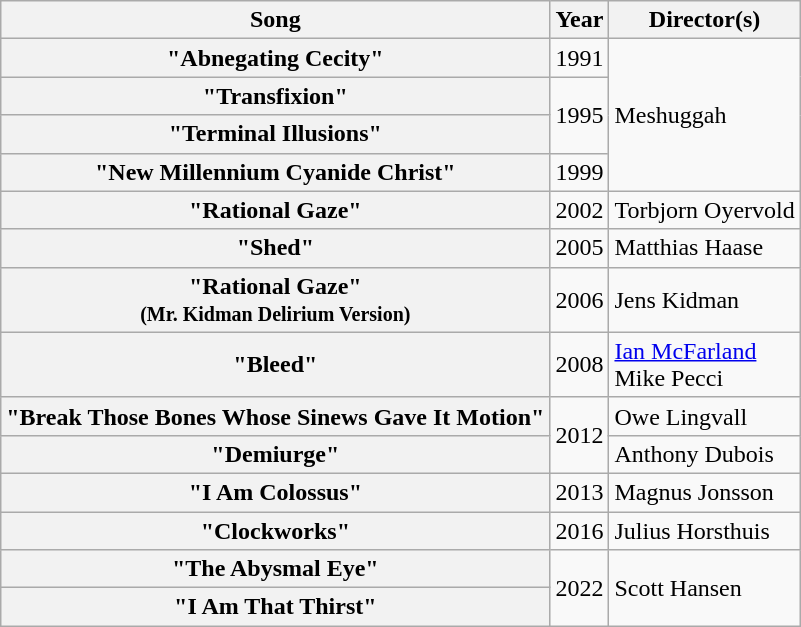<table class="wikitable plainrowheaders">
<tr>
<th scope="col">Song</th>
<th scope="col">Year</th>
<th scope="col">Director(s)</th>
</tr>
<tr>
<th scope="row">"Abnegating Cecity"</th>
<td>1991</td>
<td rowspan="4">Meshuggah</td>
</tr>
<tr>
<th scope="row">"Transfixion"</th>
<td rowspan="2">1995</td>
</tr>
<tr>
<th scope="row">"Terminal Illusions"</th>
</tr>
<tr>
<th scope="row">"New Millennium Cyanide Christ"</th>
<td>1999</td>
</tr>
<tr>
<th scope="row">"Rational Gaze"</th>
<td>2002</td>
<td>Torbjorn Oyervold</td>
</tr>
<tr>
<th scope="row">"Shed"</th>
<td>2005</td>
<td>Matthias Haase</td>
</tr>
<tr>
<th scope="row">"Rational Gaze"<br><small>(Mr. Kidman Delirium Version)</small></th>
<td>2006</td>
<td>Jens Kidman</td>
</tr>
<tr>
<th scope="row">"Bleed"</th>
<td>2008</td>
<td><a href='#'>Ian McFarland</a><br>Mike Pecci</td>
</tr>
<tr>
<th scope="row">"Break Those Bones Whose Sinews Gave It Motion"</th>
<td rowspan="2">2012</td>
<td>Owe Lingvall</td>
</tr>
<tr>
<th scope="row">"Demiurge"</th>
<td>Anthony Dubois</td>
</tr>
<tr>
<th scope="row">"I Am Colossus"</th>
<td>2013</td>
<td>Magnus Jonsson</td>
</tr>
<tr>
<th scope="row">"Clockworks"</th>
<td>2016</td>
<td>Julius Horsthuis</td>
</tr>
<tr>
<th scope="row">"The Abysmal Eye"</th>
<td rowspan="2">2022</td>
<td rowspan="2">Scott Hansen</td>
</tr>
<tr>
<th scope="row">"I Am That Thirst"</th>
</tr>
</table>
